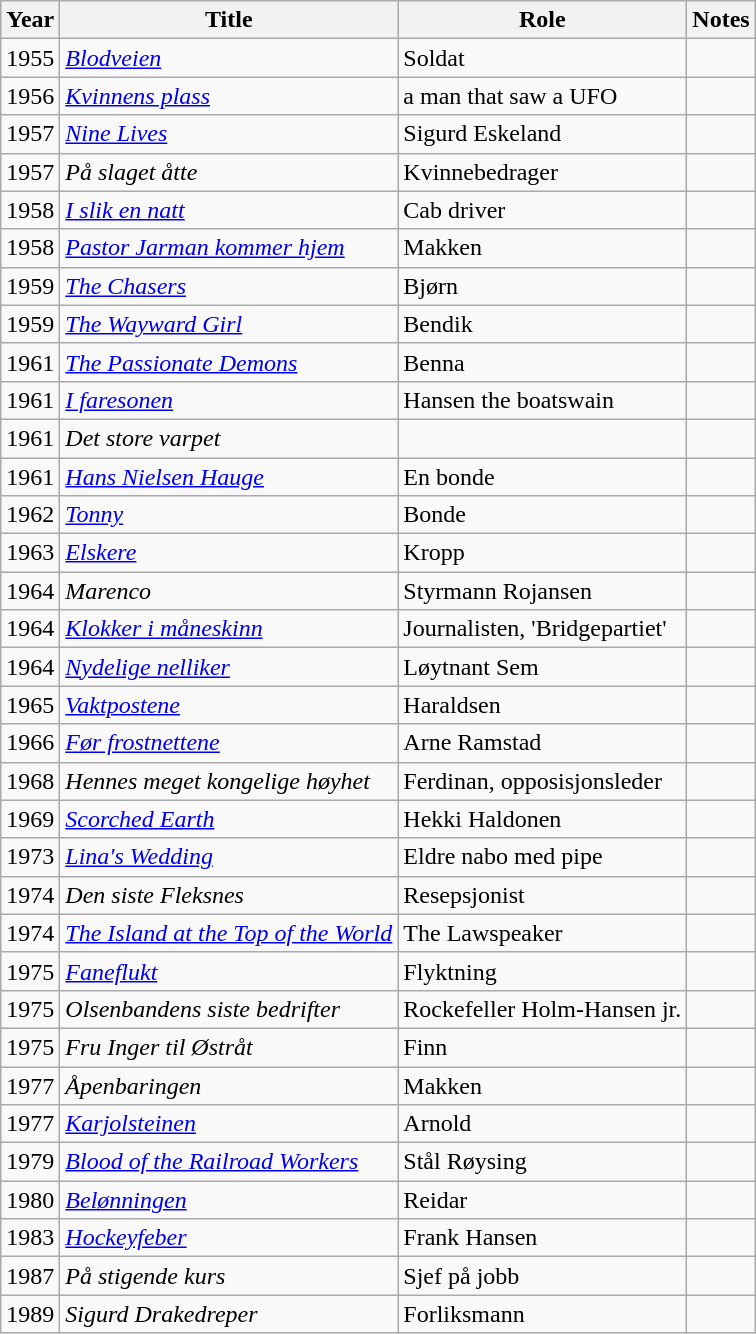<table class="wikitable">
<tr>
<th>Year</th>
<th>Title</th>
<th>Role</th>
<th>Notes</th>
</tr>
<tr>
<td>1955</td>
<td><em><a href='#'>Blodveien</a></em></td>
<td>Soldat</td>
<td></td>
</tr>
<tr>
<td>1956</td>
<td><em><a href='#'>Kvinnens plass</a></em></td>
<td>a man that saw a UFO</td>
<td></td>
</tr>
<tr>
<td>1957</td>
<td><em><a href='#'>Nine Lives</a></em></td>
<td>Sigurd Eskeland</td>
<td></td>
</tr>
<tr>
<td>1957</td>
<td><em>På slaget åtte</em></td>
<td>Kvinnebedrager</td>
<td></td>
</tr>
<tr>
<td>1958</td>
<td><em><a href='#'>I slik en natt</a></em></td>
<td>Cab driver</td>
<td></td>
</tr>
<tr>
<td>1958</td>
<td><em><a href='#'>Pastor Jarman kommer hjem</a></em></td>
<td>Makken</td>
<td></td>
</tr>
<tr>
<td>1959</td>
<td><em><a href='#'>The Chasers</a></em></td>
<td>Bjørn</td>
<td></td>
</tr>
<tr>
<td>1959</td>
<td><em><a href='#'>The Wayward Girl</a></em></td>
<td>Bendik</td>
<td></td>
</tr>
<tr>
<td>1961</td>
<td><em><a href='#'>The Passionate Demons</a></em></td>
<td>Benna</td>
<td></td>
</tr>
<tr>
<td>1961</td>
<td><em><a href='#'>I faresonen</a></em></td>
<td>Hansen the boatswain</td>
<td></td>
</tr>
<tr>
<td>1961</td>
<td><em>Det store varpet</em></td>
<td></td>
<td></td>
</tr>
<tr>
<td>1961</td>
<td><em><a href='#'>Hans Nielsen Hauge</a></em></td>
<td>En bonde</td>
<td></td>
</tr>
<tr>
<td>1962</td>
<td><em><a href='#'>Tonny</a></em></td>
<td>Bonde</td>
<td></td>
</tr>
<tr>
<td>1963</td>
<td><em><a href='#'>Elskere</a></em></td>
<td>Kropp</td>
<td></td>
</tr>
<tr>
<td>1964</td>
<td><em>Marenco</em></td>
<td>Styrmann Rojansen</td>
<td></td>
</tr>
<tr>
<td>1964</td>
<td><em><a href='#'>Klokker i måneskinn</a></em></td>
<td>Journalisten, 'Bridgepartiet'</td>
<td></td>
</tr>
<tr>
<td>1964</td>
<td><em><a href='#'>Nydelige nelliker</a></em></td>
<td>Løytnant Sem</td>
<td></td>
</tr>
<tr>
<td>1965</td>
<td><em><a href='#'>Vaktpostene</a></em></td>
<td>Haraldsen</td>
<td></td>
</tr>
<tr>
<td>1966</td>
<td><em><a href='#'>Før frostnettene</a></em></td>
<td>Arne Ramstad</td>
<td></td>
</tr>
<tr>
<td>1968</td>
<td><em>Hennes meget kongelige høyhet</em></td>
<td>Ferdinan, opposisjonsleder</td>
<td></td>
</tr>
<tr>
<td>1969</td>
<td><em><a href='#'>Scorched Earth</a></em></td>
<td>Hekki Haldonen</td>
<td></td>
</tr>
<tr>
<td>1973</td>
<td><em><a href='#'>Lina's Wedding</a></em></td>
<td>Eldre nabo med pipe</td>
<td></td>
</tr>
<tr>
<td>1974</td>
<td><em>Den siste Fleksnes</em></td>
<td>Resepsjonist</td>
<td></td>
</tr>
<tr>
<td>1974</td>
<td><em><a href='#'>The Island at the Top of the World</a></em></td>
<td>The Lawspeaker</td>
<td></td>
</tr>
<tr>
<td>1975</td>
<td><em><a href='#'>Faneflukt</a></em></td>
<td>Flyktning</td>
<td></td>
</tr>
<tr>
<td>1975</td>
<td><em>Olsenbandens siste bedrifter</em></td>
<td>Rockefeller Holm-Hansen jr.</td>
<td></td>
</tr>
<tr>
<td>1975</td>
<td><em>Fru Inger til Østråt</em></td>
<td>Finn</td>
<td></td>
</tr>
<tr>
<td>1977</td>
<td><em>Åpenbaringen</em></td>
<td>Makken</td>
<td></td>
</tr>
<tr>
<td>1977</td>
<td><em><a href='#'>Karjolsteinen</a></em></td>
<td>Arnold</td>
<td></td>
</tr>
<tr>
<td>1979</td>
<td><em><a href='#'>Blood of the Railroad Workers</a></em></td>
<td>Stål Røysing</td>
<td></td>
</tr>
<tr>
<td>1980</td>
<td><em><a href='#'>Belønningen</a></em></td>
<td>Reidar</td>
<td></td>
</tr>
<tr>
<td>1983</td>
<td><em><a href='#'>Hockeyfeber</a></em></td>
<td>Frank Hansen</td>
<td></td>
</tr>
<tr>
<td>1987</td>
<td><em>På stigende kurs</em></td>
<td>Sjef på jobb</td>
<td></td>
</tr>
<tr>
<td>1989</td>
<td><em>Sigurd Drakedreper</em></td>
<td>Forliksmann</td>
<td></td>
</tr>
</table>
